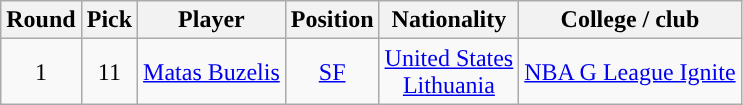<table class="wikitable sortable sortable">
<tr>
<th scope="col">Round</th>
<th scope="col">Pick</th>
<th scope="col">Player</th>
<th scope="col">Position</th>
<th scope="col">Nationality</th>
<th scope="col">College / club</th>
</tr>
<tr style="text-align: center">
<td>1</td>
<td>11</td>
<td><a href='#'>Matas Buzelis</a></td>
<td><a href='#'>SF</a></td>
<td> <a href='#'>United States</a><br> <a href='#'>Lithuania</a></td>
<td><a href='#'>NBA G League Ignite</a></td>
</tr>
</table>
